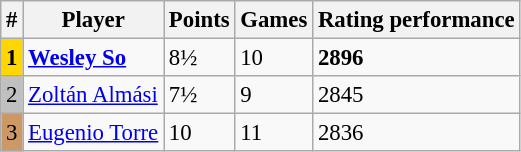<table class="wikitable" style="font-size: 95%;">
<tr>
<th>#</th>
<th>Player</th>
<th>Points</th>
<th>Games</th>
<th>Rating performance</th>
</tr>
<tr>
<td style="background:gold;"><strong>1</strong></td>
<td><strong> <a href='#'>Wesley So</a></strong></td>
<td>8½</td>
<td>10</td>
<td><strong>2896</strong></td>
</tr>
<tr>
<td style="background:silver;">2</td>
<td> <a href='#'>Zoltán Almási</a></td>
<td>7½</td>
<td>9</td>
<td>2845</td>
</tr>
<tr>
<td style="background:#c96;">3</td>
<td> <a href='#'>Eugenio Torre</a></td>
<td>10</td>
<td>11</td>
<td>2836</td>
</tr>
</table>
